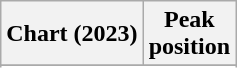<table class="wikitable sortable plainrowheaders" style="text-align:center;">
<tr>
<th scope="col">Chart (2023)</th>
<th scope="col">Peak<br>position</th>
</tr>
<tr>
</tr>
<tr>
</tr>
<tr>
</tr>
<tr>
</tr>
<tr>
</tr>
<tr>
</tr>
</table>
